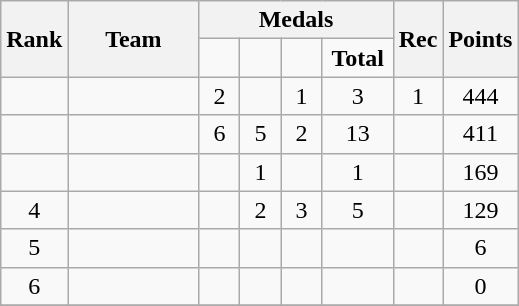<table class="wikitable">
<tr>
<th rowspan=2>Rank</th>
<th style="width:80px;" rowspan="2">Team</th>
<th colspan=4>Medals</th>
<th rowspan=2>Rec</th>
<th rowspan=2>Points</th>
</tr>
<tr style="text-align:center;">
<td style="width:20px; "></td>
<td style="width:20px; "></td>
<td style="width:20px; "></td>
<td style="width:40px; "><strong>Total</strong></td>
</tr>
<tr>
<td align=center></td>
<td><strong></strong></td>
<td align=center>2</td>
<td align=center></td>
<td align=center>1</td>
<td align=center>3</td>
<td align=center>1</td>
<td align=center>444</td>
</tr>
<tr>
<td align=center></td>
<td></td>
<td align=center>6</td>
<td align=center>5</td>
<td align=center>2</td>
<td align=center>13</td>
<td align=center></td>
<td align=center>411</td>
</tr>
<tr>
<td align=center></td>
<td></td>
<td align=center></td>
<td align=center>1</td>
<td align=center></td>
<td align=center>1</td>
<td align=center></td>
<td align=center>169</td>
</tr>
<tr>
<td align=center>4</td>
<td></td>
<td align=center></td>
<td align=center>2</td>
<td align=center>3</td>
<td align=center>5</td>
<td align=center></td>
<td align=center>129</td>
</tr>
<tr>
<td align=center>5</td>
<td></td>
<td align=center></td>
<td align=center></td>
<td align=center></td>
<td align=center></td>
<td align=center></td>
<td align=center>6</td>
</tr>
<tr>
<td align=center>6</td>
<td></td>
<td align=center></td>
<td align=center></td>
<td align=center></td>
<td align=center></td>
<td align=center></td>
<td align=center>0</td>
</tr>
<tr>
</tr>
</table>
